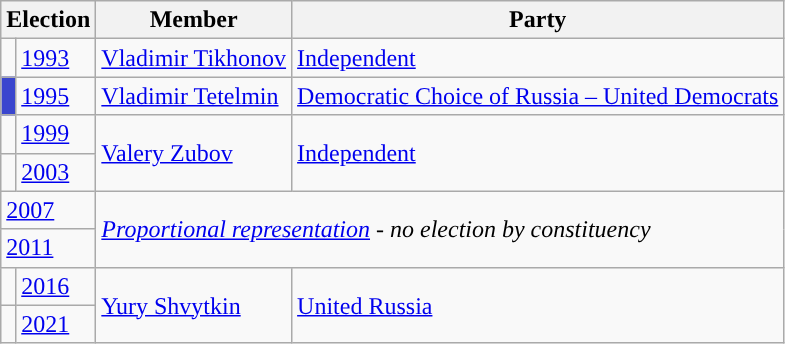<table class="wikitable">
<tr>
<th colspan="2">Election</th>
<th>Member</th>
<th>Party</th>
</tr>
<tr>
<td style="background-color:"></td>
<td><a href='#'>1993</a></td>
<td><a href='#'>Vladimir Tikhonov</a></td>
<td><a href='#'>Independent</a></td>
</tr>
<tr>
<td style="background-color:#3A46CE"></td>
<td><a href='#'>1995</a></td>
<td><a href='#'>Vladimir Tetelmin</a></td>
<td><a href='#'>Democratic Choice of Russia – United Democrats</a></td>
</tr>
<tr>
<td style="background-color:"></td>
<td><a href='#'>1999</a></td>
<td rowspan=2><a href='#'>Valery Zubov</a></td>
<td rowspan=2><a href='#'>Independent</a></td>
</tr>
<tr>
<td style="background-color:"></td>
<td><a href='#'>2003</a></td>
</tr>
<tr>
<td colspan=2><a href='#'>2007</a></td>
<td colspan=2 rowspan=2><em><a href='#'>Proportional representation</a> - no election by constituency</em></td>
</tr>
<tr>
<td colspan=2><a href='#'>2011</a></td>
</tr>
<tr>
<td style="background-color: "></td>
<td><a href='#'>2016</a></td>
<td rowspan=2><a href='#'>Yury Shvytkin</a></td>
<td rowspan=2><a href='#'>United Russia</a></td>
</tr>
<tr>
<td style="background-color: "></td>
<td><a href='#'>2021</a></td>
</tr>
</table>
